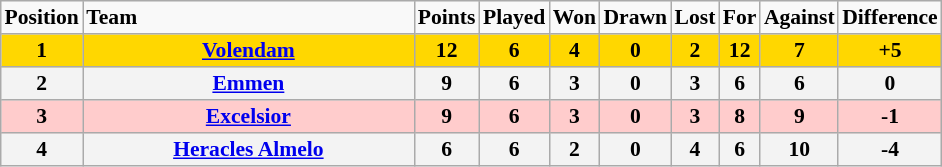<table border="2" cellpadding="2" cellspacing="0" style="margin: 0; background: #f9f9f9; border: 1px #aaa solid; border-collapse: collapse; font-size: 90%;">
<tr>
<th>Position</th>
<th align="left" style="width: 15em">Team</th>
<th>Points</th>
<th>Played</th>
<th>Won</th>
<th>Drawn</th>
<th>Lost</th>
<th>For</th>
<th>Against</th>
<th>Difference</th>
</tr>
<tr>
<th bgcolor="gold">1</th>
<th bgcolor="gold"><a href='#'>Volendam</a></th>
<th bgcolor="gold">12</th>
<th bgcolor="gold">6</th>
<th bgcolor="gold">4</th>
<th bgcolor="gold">0</th>
<th bgcolor="gold">2</th>
<th bgcolor="gold">12</th>
<th bgcolor="gold">7</th>
<th bgcolor="gold">+5</th>
</tr>
<tr>
<th bgcolor="F3F3F3">2</th>
<th bgcolor="F3F3F3"><a href='#'>Emmen</a></th>
<th bgcolor="F3F3F3">9</th>
<th bgcolor="F3F3F3">6</th>
<th bgcolor="F3F3F3">3</th>
<th bgcolor="F3F3F3">0</th>
<th bgcolor="F3F3F3">3</th>
<th bgcolor="F3F3F3">6</th>
<th bgcolor="F3F3F3">6</th>
<th bgcolor="F3F3F3">0</th>
</tr>
<tr>
<th bgcolor="FFCCCC">3</th>
<th bgcolor="FFCCCC"><a href='#'>Excelsior</a></th>
<th bgcolor="FFCCCC">9</th>
<th bgcolor="FFCCCC">6</th>
<th bgcolor="FFCCCC">3</th>
<th bgcolor="FFCCCC">0</th>
<th bgcolor="FFCCCC">3</th>
<th bgcolor="FFCCCC">8</th>
<th bgcolor="FFCCCC">9</th>
<th bgcolor="FFCCCC">-1</th>
</tr>
<tr>
<th bgcolor="F3F3F3">4</th>
<th bgcolor="F3F3F3"><a href='#'>Heracles Almelo</a></th>
<th bgcolor="F3F3F3">6</th>
<th bgcolor="F3F3F3">6</th>
<th bgcolor="F3F3F3">2</th>
<th bgcolor="F3F3F3">0</th>
<th bgcolor="F3F3F3">4</th>
<th bgcolor="F3F3F3">6</th>
<th bgcolor="F3F3F3">10</th>
<th bgcolor="F3F3F3">-4</th>
</tr>
</table>
